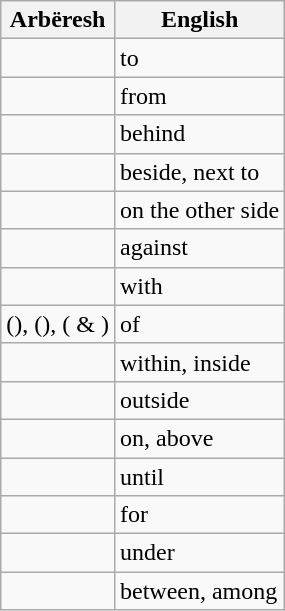<table class="wikitable">
<tr>
<th>Arbëresh</th>
<th>English</th>
</tr>
<tr>
<td></td>
<td>to</td>
</tr>
<tr>
<td></td>
<td>from</td>
</tr>
<tr>
<td></td>
<td>behind</td>
</tr>
<tr>
<td></td>
<td>beside, next to</td>
</tr>
<tr>
<td></td>
<td>on the other side</td>
</tr>
<tr>
<td></td>
<td>against</td>
</tr>
<tr>
<td></td>
<td>with</td>
</tr>
<tr>
<td> (),  (),  ( & )</td>
<td>of</td>
</tr>
<tr>
<td></td>
<td>within, inside</td>
</tr>
<tr>
<td></td>
<td>outside</td>
</tr>
<tr>
<td></td>
<td>on, above</td>
</tr>
<tr>
<td></td>
<td>until</td>
</tr>
<tr>
<td></td>
<td>for</td>
</tr>
<tr>
<td></td>
<td>under</td>
</tr>
<tr>
<td></td>
<td>between, among</td>
</tr>
</table>
